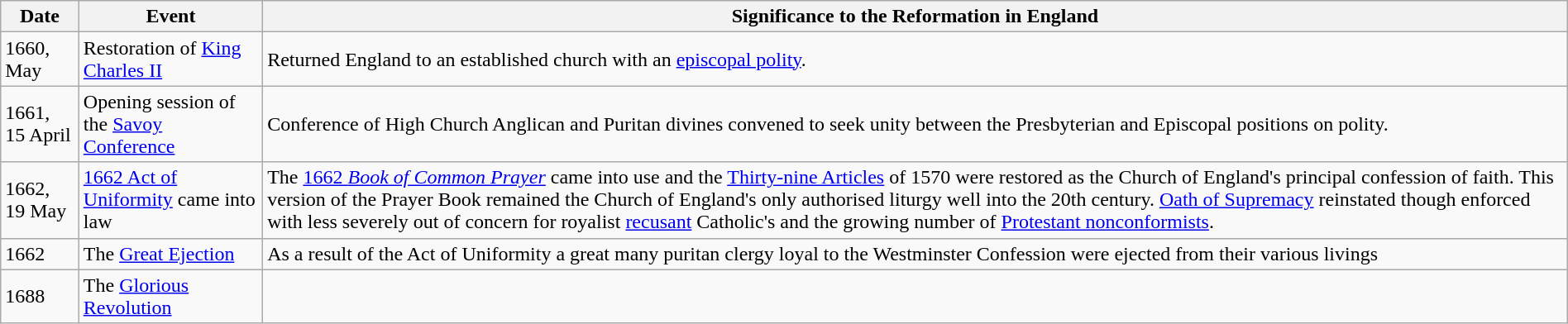<table class="wikitable" width="100%">
<tr>
<th>Date</th>
<th>Event</th>
<th>Significance to the Reformation in England</th>
</tr>
<tr>
<td>1660, May</td>
<td>Restoration of <a href='#'>King Charles II</a></td>
<td>Returned England to an established church with an <a href='#'>episcopal polity</a>.</td>
</tr>
<tr>
<td>1661, 15 April</td>
<td>Opening session of the <a href='#'>Savoy Conference</a></td>
<td>Conference of High Church Anglican and Puritan divines convened to seek unity between the Presbyterian and Episcopal positions on polity.</td>
</tr>
<tr>
<td>1662, 19 May</td>
<td><a href='#'>1662 Act of Uniformity</a> came into law</td>
<td>The <a href='#'>1662 <em>Book of Common Prayer</em></a> came into use and the <a href='#'>Thirty-nine Articles</a> of 1570 were restored as the Church of England's principal confession of faith. This version of the Prayer Book remained the Church of England's only authorised liturgy well into the 20th century. <a href='#'>Oath of Supremacy</a> reinstated though enforced with less severely out of concern for royalist <a href='#'>recusant</a> Catholic's and the growing number of <a href='#'>Protestant nonconformists</a>.</td>
</tr>
<tr>
<td>1662</td>
<td>The <a href='#'>Great Ejection</a></td>
<td>As a result of the Act of Uniformity a great many puritan clergy loyal to the Westminster Confession were ejected from their various livings</td>
</tr>
<tr>
<td>1688</td>
<td>The <a href='#'>Glorious Revolution</a></td>
<td></td>
</tr>
</table>
